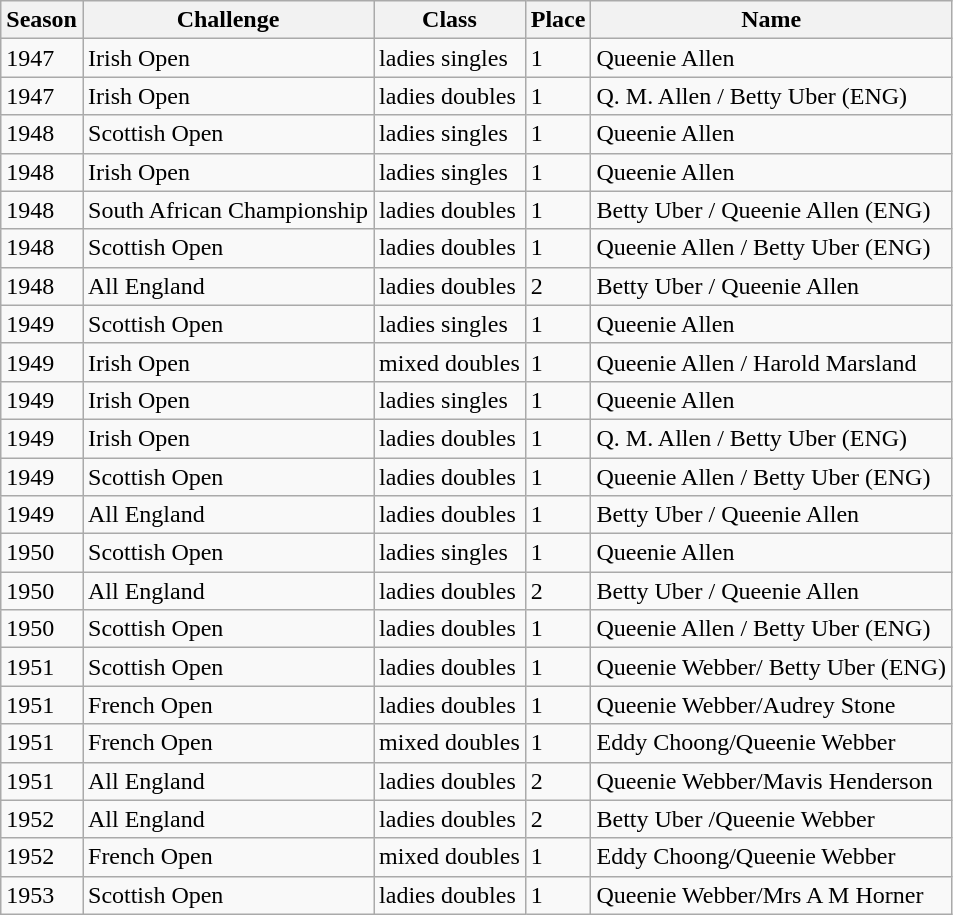<table class="wikitable">
<tr>
<th>Season</th>
<th>Challenge</th>
<th>Class</th>
<th>Place</th>
<th>Name</th>
</tr>
<tr>
<td>1947</td>
<td>Irish Open</td>
<td>ladies singles</td>
<td>1</td>
<td>Queenie Allen</td>
</tr>
<tr>
<td>1947</td>
<td>Irish Open</td>
<td>ladies doubles</td>
<td>1</td>
<td>Q. M. Allen / Betty Uber (ENG)</td>
</tr>
<tr>
<td>1948</td>
<td>Scottish Open</td>
<td>ladies singles</td>
<td>1</td>
<td>Queenie Allen</td>
</tr>
<tr>
<td>1948</td>
<td>Irish Open</td>
<td>ladies singles</td>
<td>1</td>
<td>Queenie Allen</td>
</tr>
<tr>
<td>1948</td>
<td>South African Championship</td>
<td>ladies doubles</td>
<td>1</td>
<td>Betty Uber / Queenie Allen (ENG)</td>
</tr>
<tr>
<td>1948</td>
<td>Scottish Open</td>
<td>ladies doubles</td>
<td>1</td>
<td>Queenie Allen / Betty Uber (ENG)</td>
</tr>
<tr>
<td>1948</td>
<td>All England</td>
<td>ladies doubles</td>
<td>2</td>
<td>Betty Uber / Queenie Allen</td>
</tr>
<tr>
<td>1949</td>
<td>Scottish Open</td>
<td>ladies singles</td>
<td>1</td>
<td>Queenie Allen</td>
</tr>
<tr>
<td>1949</td>
<td>Irish Open</td>
<td>mixed doubles</td>
<td>1</td>
<td>Queenie Allen / Harold Marsland</td>
</tr>
<tr>
<td>1949</td>
<td>Irish Open</td>
<td>ladies singles</td>
<td>1</td>
<td>Queenie Allen</td>
</tr>
<tr>
<td>1949</td>
<td>Irish Open</td>
<td>ladies doubles</td>
<td>1</td>
<td>Q. M. Allen / Betty Uber (ENG)</td>
</tr>
<tr>
<td>1949</td>
<td>Scottish Open</td>
<td>ladies doubles</td>
<td>1</td>
<td>Queenie Allen / Betty Uber (ENG)</td>
</tr>
<tr>
<td>1949</td>
<td>All England</td>
<td>ladies doubles</td>
<td>1</td>
<td>Betty Uber / Queenie Allen</td>
</tr>
<tr>
<td>1950</td>
<td>Scottish Open</td>
<td>ladies singles</td>
<td>1</td>
<td>Queenie Allen</td>
</tr>
<tr>
<td>1950</td>
<td>All England</td>
<td>ladies doubles</td>
<td>2</td>
<td>Betty Uber / Queenie Allen</td>
</tr>
<tr>
<td>1950</td>
<td>Scottish Open</td>
<td>ladies doubles</td>
<td>1</td>
<td>Queenie Allen / Betty Uber (ENG)</td>
</tr>
<tr>
<td>1951</td>
<td>Scottish Open</td>
<td>ladies doubles</td>
<td>1</td>
<td>Queenie Webber/ Betty Uber (ENG)</td>
</tr>
<tr>
<td>1951</td>
<td>French Open</td>
<td>ladies doubles</td>
<td>1</td>
<td>Queenie Webber/Audrey Stone</td>
</tr>
<tr>
<td>1951</td>
<td>French Open</td>
<td>mixed doubles</td>
<td>1</td>
<td>Eddy Choong/Queenie Webber</td>
</tr>
<tr>
<td>1951</td>
<td>All England</td>
<td>ladies doubles</td>
<td>2</td>
<td>Queenie Webber/Mavis Henderson</td>
</tr>
<tr>
<td>1952</td>
<td>All England</td>
<td>ladies doubles</td>
<td>2</td>
<td>Betty Uber /Queenie Webber</td>
</tr>
<tr>
<td>1952</td>
<td>French Open</td>
<td>mixed doubles</td>
<td>1</td>
<td>Eddy Choong/Queenie Webber</td>
</tr>
<tr>
<td>1953</td>
<td>Scottish Open</td>
<td>ladies doubles</td>
<td>1</td>
<td>Queenie Webber/Mrs A M Horner</td>
</tr>
</table>
